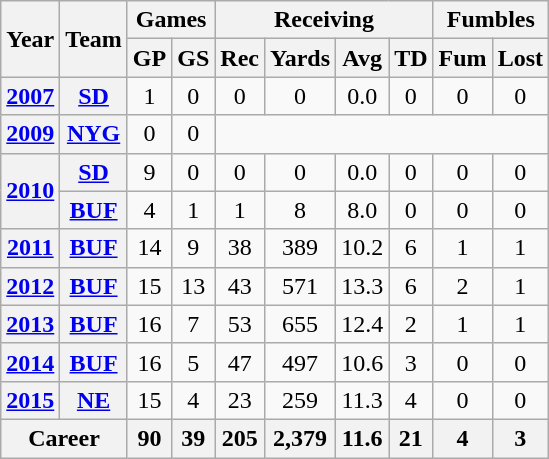<table class="wikitable" style="text-align:center;">
<tr>
<th rowspan="2">Year</th>
<th rowspan="2">Team</th>
<th colspan="2">Games</th>
<th colspan="4">Receiving</th>
<th colspan="2">Fumbles</th>
</tr>
<tr>
<th>GP</th>
<th>GS</th>
<th>Rec</th>
<th>Yards</th>
<th>Avg</th>
<th>TD</th>
<th>Fum</th>
<th>Lost</th>
</tr>
<tr>
<th><a href='#'>2007</a></th>
<th><a href='#'>SD</a></th>
<td>1</td>
<td>0</td>
<td>0</td>
<td>0</td>
<td>0.0</td>
<td>0</td>
<td>0</td>
<td>0</td>
</tr>
<tr>
<th><a href='#'>2009</a></th>
<th><a href='#'>NYG</a></th>
<td>0</td>
<td>0</td>
<td colspan="6"></td>
</tr>
<tr>
<th rowspan=2><a href='#'>2010</a></th>
<th><a href='#'>SD</a></th>
<td>9</td>
<td>0</td>
<td>0</td>
<td>0</td>
<td>0.0</td>
<td>0</td>
<td>0</td>
<td>0</td>
</tr>
<tr>
<th><a href='#'>BUF</a></th>
<td>4</td>
<td>1</td>
<td>1</td>
<td>8</td>
<td>8.0</td>
<td>0</td>
<td>0</td>
<td>0</td>
</tr>
<tr>
<th><a href='#'>2011</a></th>
<th><a href='#'>BUF</a></th>
<td>14</td>
<td>9</td>
<td>38</td>
<td>389</td>
<td>10.2</td>
<td>6</td>
<td>1</td>
<td>1</td>
</tr>
<tr>
<th><a href='#'>2012</a></th>
<th><a href='#'>BUF</a></th>
<td>15</td>
<td>13</td>
<td>43</td>
<td>571</td>
<td>13.3</td>
<td>6</td>
<td>2</td>
<td>1</td>
</tr>
<tr>
<th><a href='#'>2013</a></th>
<th><a href='#'>BUF</a></th>
<td>16</td>
<td>7</td>
<td>53</td>
<td>655</td>
<td>12.4</td>
<td>2</td>
<td>1</td>
<td>1</td>
</tr>
<tr>
<th><a href='#'>2014</a></th>
<th><a href='#'>BUF</a></th>
<td>16</td>
<td>5</td>
<td>47</td>
<td>497</td>
<td>10.6</td>
<td>3</td>
<td>0</td>
<td>0</td>
</tr>
<tr>
<th><a href='#'>2015</a></th>
<th><a href='#'>NE</a></th>
<td>15</td>
<td>4</td>
<td>23</td>
<td>259</td>
<td>11.3</td>
<td>4</td>
<td>0</td>
<td>0</td>
</tr>
<tr>
<th colspan="2">Career</th>
<th>90</th>
<th>39</th>
<th>205</th>
<th>2,379</th>
<th>11.6</th>
<th>21</th>
<th>4</th>
<th>3</th>
</tr>
</table>
